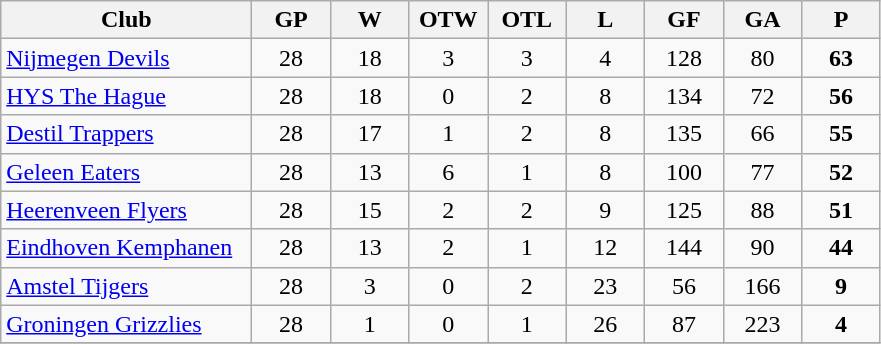<table class="wikitable" style="text-align:center;">
<tr>
<th width=160px>Club</th>
<th width=45px>GP</th>
<th width=45px>W</th>
<th width=45px>OTW</th>
<th width=45px>OTL</th>
<th width=45px>L</th>
<th width=45px>GF</th>
<th width=45px>GA</th>
<th width=45px>P</th>
</tr>
<tr>
<td align=left><a href='#'>Nijmegen Devils</a></td>
<td>28</td>
<td>18</td>
<td>3</td>
<td>3</td>
<td>4</td>
<td>128</td>
<td>80</td>
<td><strong>63</strong></td>
</tr>
<tr>
<td align=left><a href='#'>HYS The Hague</a></td>
<td>28</td>
<td>18</td>
<td>0</td>
<td>2</td>
<td>8</td>
<td>134</td>
<td>72</td>
<td><strong>56</strong></td>
</tr>
<tr>
<td align=left><a href='#'>Destil Trappers</a></td>
<td>28</td>
<td>17</td>
<td>1</td>
<td>2</td>
<td>8</td>
<td>135</td>
<td>66</td>
<td><strong>55</strong></td>
</tr>
<tr>
<td align=left><a href='#'>Geleen Eaters</a></td>
<td>28</td>
<td>13</td>
<td>6</td>
<td>1</td>
<td>8</td>
<td>100</td>
<td>77</td>
<td><strong>52</strong></td>
</tr>
<tr>
<td align=left><a href='#'>Heerenveen Flyers</a></td>
<td>28</td>
<td>15</td>
<td>2</td>
<td>2</td>
<td>9</td>
<td>125</td>
<td>88</td>
<td><strong>51</strong></td>
</tr>
<tr>
<td align=left><a href='#'>Eindhoven Kemphanen</a></td>
<td>28</td>
<td>13</td>
<td>2</td>
<td>1</td>
<td>12</td>
<td>144</td>
<td>90</td>
<td><strong>44</strong></td>
</tr>
<tr>
<td align=left><a href='#'>Amstel Tijgers</a></td>
<td>28</td>
<td>3</td>
<td>0</td>
<td>2</td>
<td>23</td>
<td>56</td>
<td>166</td>
<td><strong>9</strong></td>
</tr>
<tr>
<td align=left><a href='#'>Groningen Grizzlies</a></td>
<td>28</td>
<td>1</td>
<td>0</td>
<td>1</td>
<td>26</td>
<td>87</td>
<td>223</td>
<td><strong>4</strong></td>
</tr>
<tr>
</tr>
</table>
